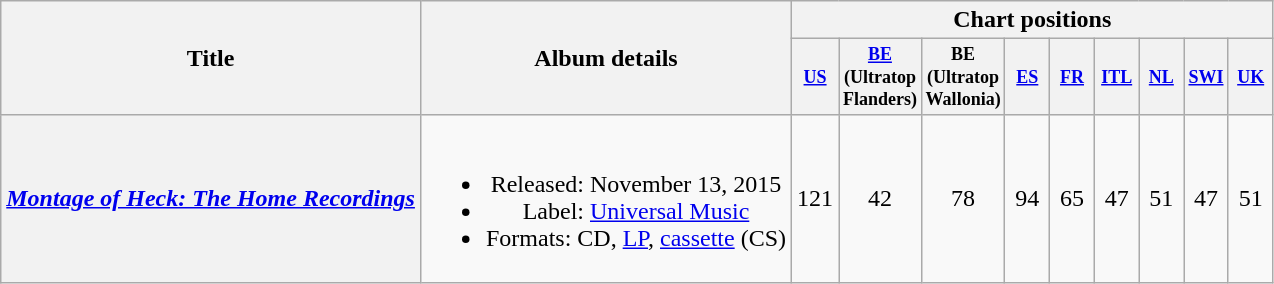<table class="wikitable plainrowheaders" style="text-align:center;">
<tr>
<th rowspan="2" scope="col">Title</th>
<th rowspan="2" scope="col">Album details</th>
<th colspan="9" scope="col">Chart positions</th>
</tr>
<tr>
<th style="width:2em;font-size:75%"><a href='#'>US</a><br></th>
<th style="width:2em;font-size:75%"><a href='#'>BE</a> (Ultratop Flanders)<br></th>
<th style="width:2em;font-size:75%">BE (Ultratop Wallonia)<br></th>
<th style="width:2em;font-size:75%"><a href='#'>ES</a><br></th>
<th style="width:2em;font-size:75%"><a href='#'>FR</a><br></th>
<th style="width:2em;font-size:75%"><a href='#'>ITL</a><br></th>
<th style="width:2em;font-size:75%"><a href='#'>NL</a><br></th>
<th style="width:2em;font-size:75%"><a href='#'>SWI</a><br></th>
<th style="width:2em;font-size:75%"><a href='#'>UK</a><br></th>
</tr>
<tr>
<th scope="row"><em><a href='#'>Montage of Heck: The Home Recordings</a></em></th>
<td><br><ul><li>Released: November 13, 2015</li><li>Label: <a href='#'>Universal Music</a></li><li>Formats: CD, <a href='#'>LP</a>, <a href='#'>cassette</a> (CS)</li></ul></td>
<td>121</td>
<td>42</td>
<td>78</td>
<td>94</td>
<td>65</td>
<td>47</td>
<td>51</td>
<td>47</td>
<td>51</td>
</tr>
</table>
